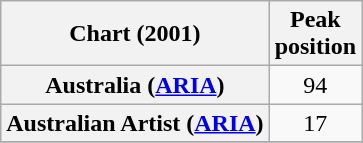<table class="wikitable sortable plainrowheaders" style="text-align:center">
<tr>
<th>Chart (2001)</th>
<th>Peak<br>position</th>
</tr>
<tr>
<th scope="row">Australia (<a href='#'>ARIA</a>)</th>
<td>94</td>
</tr>
<tr>
<th scope="row">Australian Artist (<a href='#'>ARIA</a>)</th>
<td>17</td>
</tr>
<tr>
</tr>
</table>
